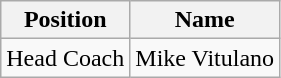<table class="wikitable">
<tr>
<th>Position</th>
<th>Name</th>
</tr>
<tr>
<td>Head Coach</td>
<td> Mike Vitulano</td>
</tr>
</table>
